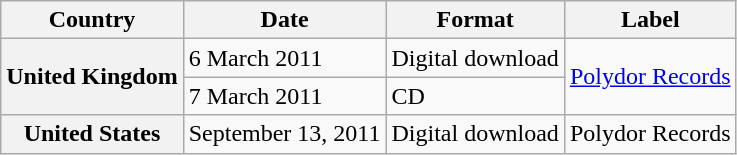<table class="wikitable plainrowheaders">
<tr>
<th scope="col">Country</th>
<th scope="col">Date</th>
<th scope="col">Format</th>
<th scope="col">Label</th>
</tr>
<tr>
<th scope="row" rowspan="2">United Kingdom</th>
<td>6 March 2011</td>
<td>Digital download</td>
<td rowspan="2"><a href='#'>Polydor Records</a></td>
</tr>
<tr>
<td>7 March 2011</td>
<td>CD</td>
</tr>
<tr>
<th scope="row" rowspan="2">United States</th>
<td>September 13, 2011</td>
<td>Digital download</td>
<td>Polydor Records</td>
</tr>
</table>
